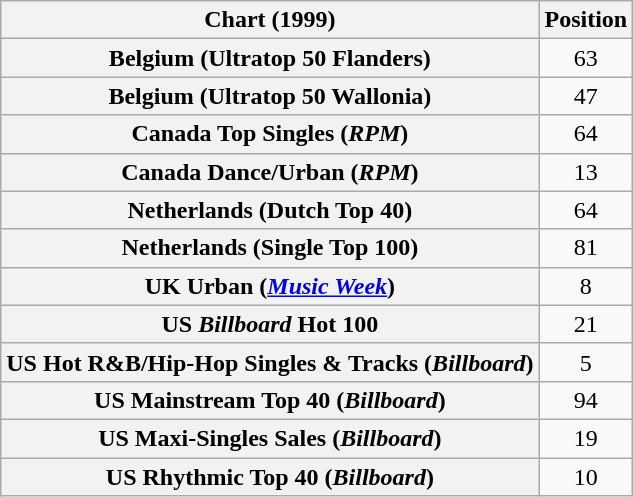<table class="wikitable sortable plainrowheaders" style="text-align:center">
<tr>
<th scope="col">Chart (1999)</th>
<th scope="col">Position</th>
</tr>
<tr>
<th scope="row">Belgium (Ultratop 50 Flanders)</th>
<td>63</td>
</tr>
<tr>
<th scope="row">Belgium (Ultratop 50 Wallonia)</th>
<td>47</td>
</tr>
<tr>
<th scope="row">Canada Top Singles (<em>RPM</em>)</th>
<td>64</td>
</tr>
<tr>
<th scope="row">Canada Dance/Urban (<em>RPM</em>)</th>
<td>13</td>
</tr>
<tr>
<th scope="row">Netherlands (Dutch Top 40)</th>
<td>64</td>
</tr>
<tr>
<th scope="row">Netherlands (Single Top 100)</th>
<td>81</td>
</tr>
<tr>
<th scope="row">UK Urban (<em><a href='#'>Music Week</a></em>)</th>
<td>8</td>
</tr>
<tr>
<th scope="row">US <em>Billboard</em> Hot 100</th>
<td>21</td>
</tr>
<tr>
<th scope="row">US Hot R&B/Hip-Hop Singles & Tracks (<em>Billboard</em>)</th>
<td>5</td>
</tr>
<tr>
<th scope="row">US Mainstream Top 40 (<em>Billboard</em>)</th>
<td>94</td>
</tr>
<tr>
<th scope="row">US Maxi-Singles Sales (<em>Billboard</em>)</th>
<td>19</td>
</tr>
<tr>
<th scope="row">US Rhythmic Top 40 (<em>Billboard</em>)</th>
<td>10</td>
</tr>
</table>
